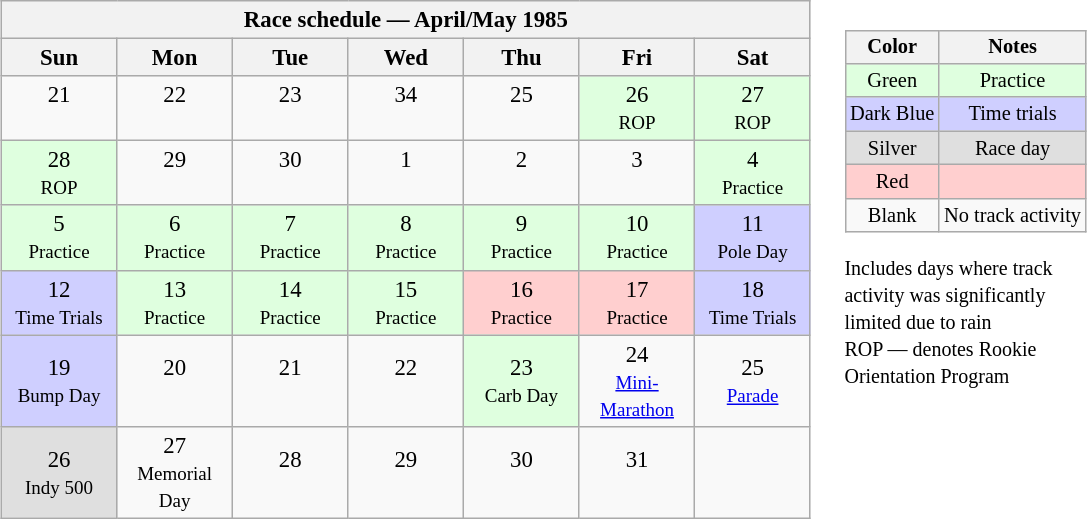<table>
<tr>
<td><br><table class="wikitable" style="text-align:center; font-size:95%">
<tr valign="top">
<th colspan=7>Race schedule — April/May 1985</th>
</tr>
<tr>
<th scope="col" width="70">Sun</th>
<th scope="col" width="70">Mon</th>
<th scope="col" width="70">Tue</th>
<th scope="col" width="70">Wed</th>
<th scope="col" width="70">Thu</th>
<th scope="col" width="70">Fri</th>
<th scope="col" width="70">Sat</th>
</tr>
<tr>
<td>21<br> </td>
<td>22<br> </td>
<td>23<br> </td>
<td>34<br> </td>
<td>25<br> </td>
<td style="background:#DFFFDF;">26<br><small>ROP</small></td>
<td style="background:#DFFFDF;">27<br><small>ROP</small></td>
</tr>
<tr>
<td style="background:#DFFFDF;">28<br><small>ROP</small></td>
<td>29<br> </td>
<td>30<br> </td>
<td>1<br> </td>
<td>2<br> </td>
<td>3<br> </td>
<td style="background:#DFFFDF;">4<br><small>Practice</small></td>
</tr>
<tr>
<td style="background:#DFFFDF;">5<br><small>Practice</small></td>
<td style="background:#DFFFDF;">6<br><small>Practice</small></td>
<td style="background:#DFFFDF;">7<br><small>Practice</small></td>
<td style="background:#DFFFDF;">8<br><small>Practice</small></td>
<td style="background:#DFFFDF;">9<br><small>Practice</small></td>
<td style="background:#DFFFDF;">10<br><small>Practice</small></td>
<td style="background:#CFCFFF;">11<br><small>Pole Day</small></td>
</tr>
<tr>
<td style="background:#CFCFFF;">12<br><small>Time Trials</small></td>
<td style="background:#DFFFDF;">13<br><small>Practice</small></td>
<td style="background:#DFFFDF;">14<br><small>Practice</small></td>
<td style="background:#DFFFDF;">15<br><small>Practice</small></td>
<td style="background:#FFCFCF;">16<br><small>Practice</small></td>
<td style="background:#FFCFCF;">17<br><small>Practice</small></td>
<td style="background:#CFCFFF;">18<br><small>Time Trials</small></td>
</tr>
<tr>
<td style="background:#CFCFFF;">19<br><small>Bump Day</small></td>
<td>20<br> </td>
<td>21<br> </td>
<td>22<br> </td>
<td style="background:#DFFFDF;">23<br><small>Carb Day</small></td>
<td>24<br><small><a href='#'>Mini-Marathon</a></small></td>
<td>25<br><small><a href='#'>Parade</a></small></td>
</tr>
<tr>
<td style="background:#DFDFDF;">26<br><small>Indy 500</small></td>
<td>27<br><small>Memorial Day</small></td>
<td>28<br> </td>
<td>29<br> </td>
<td>30<br> </td>
<td>31<br> </td>
<td> </td>
</tr>
</table>
</td>
<td valign="top"><br><table>
<tr>
<td><br><table style="margin-right:0; font-size:85%; text-align:center;" class="wikitable">
<tr>
<th>Color</th>
<th>Notes</th>
</tr>
<tr style="background:#DFFFDF;">
<td>Green</td>
<td>Practice</td>
</tr>
<tr style="background:#CFCFFF;">
<td>Dark Blue</td>
<td>Time trials</td>
</tr>
<tr style="background:#DFDFDF;">
<td>Silver</td>
<td>Race day</td>
</tr>
<tr style="background:#FFCFCF;">
<td>Red</td>
<td></td>
</tr>
<tr>
<td>Blank</td>
<td>No track activity</td>
</tr>
</table>
 <small>Includes days where track<br>activity was significantly<br>limited due to rain</small><br><small>ROP — denotes Rookie<br>Orientation Program</small></td>
</tr>
</table>
</td>
</tr>
</table>
